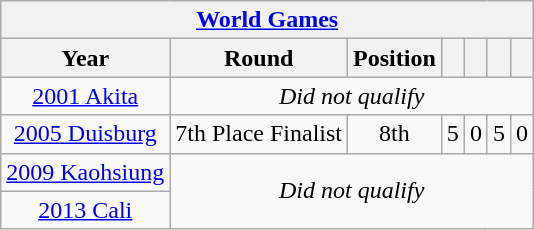<table class="wikitable" style="text-align: center;">
<tr>
<th colspan=7><a href='#'>World Games</a></th>
</tr>
<tr>
<th>Year</th>
<th>Round</th>
<th>Position</th>
<th></th>
<th></th>
<th></th>
<th></th>
</tr>
<tr>
<td><a href='#'>2001 Akita</a></td>
<td colspan="6"><em>Did not qualify</em></td>
</tr>
<tr>
<td><a href='#'>2005 Duisburg</a></td>
<td>7th Place Finalist</td>
<td>8th</td>
<td>5</td>
<td>0</td>
<td>5</td>
<td>0</td>
</tr>
<tr>
<td><a href='#'>2009 Kaohsiung</a></td>
<td colspan="6" rowspan="2"><em>Did not qualify</em></td>
</tr>
<tr>
<td><a href='#'>2013 Cali</a></td>
</tr>
</table>
